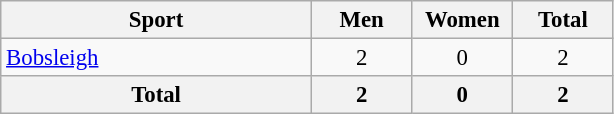<table class="wikitable" style="text-align:center; font-size: 95%">
<tr>
<th width=200>Sport</th>
<th width=60>Men</th>
<th width=60>Women</th>
<th width=60>Total</th>
</tr>
<tr>
<td align=left><a href='#'>Bobsleigh</a></td>
<td>2</td>
<td>0</td>
<td>2</td>
</tr>
<tr>
<th>Total</th>
<th>2</th>
<th>0</th>
<th>2</th>
</tr>
</table>
